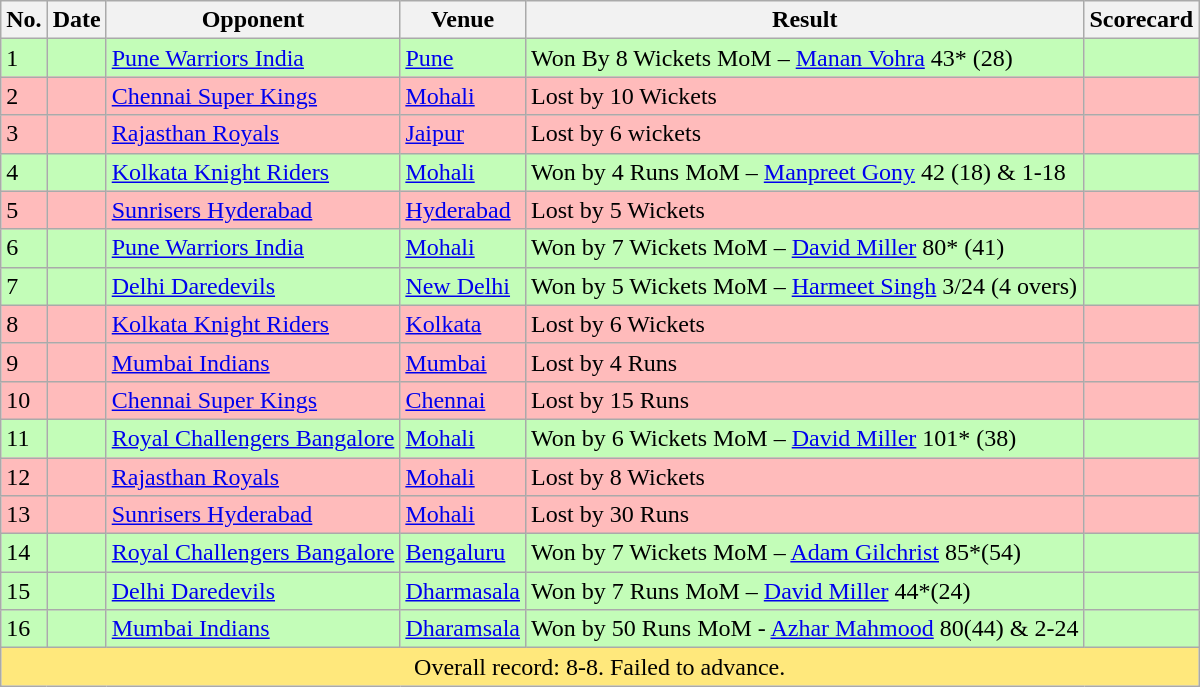<table class="wikitable sortable">
<tr>
<th>No.</th>
<th>Date</th>
<th>Opponent</th>
<th>Venue</th>
<th>Result</th>
<th>Scorecard</th>
</tr>
<tr style="background:#c3fdb8;">
<td>1</td>
<td></td>
<td><a href='#'>Pune Warriors India</a></td>
<td><a href='#'>Pune</a></td>
<td>Won By 8 Wickets MoM –  <a href='#'>Manan Vohra</a> 43* (28)</td>
<td></td>
</tr>
<tr style="background:#fbb;">
<td>2</td>
<td></td>
<td><a href='#'>Chennai Super Kings</a></td>
<td><a href='#'>Mohali</a></td>
<td>Lost by 10 Wickets</td>
<td></td>
</tr>
<tr style="background:#fbb;">
<td>3</td>
<td></td>
<td><a href='#'>Rajasthan Royals</a></td>
<td><a href='#'>Jaipur</a></td>
<td>Lost by 6 wickets</td>
<td></td>
</tr>
<tr style="background:#c3fdb8;">
<td>4</td>
<td></td>
<td><a href='#'>Kolkata Knight Riders</a></td>
<td><a href='#'>Mohali</a></td>
<td>Won by 4 Runs MoM –  <a href='#'>Manpreet Gony</a> 42 (18) & 1-18</td>
<td></td>
</tr>
<tr style="background:#fbb;">
<td>5</td>
<td></td>
<td><a href='#'>Sunrisers Hyderabad</a></td>
<td><a href='#'>Hyderabad</a></td>
<td>Lost by 5 Wickets</td>
<td></td>
</tr>
<tr style="background:#c3fdb8;">
<td>6</td>
<td></td>
<td><a href='#'>Pune Warriors India</a></td>
<td><a href='#'>Mohali</a></td>
<td>Won by 7 Wickets MoM –  <a href='#'>David Miller</a> 80* (41)</td>
<td></td>
</tr>
<tr style="background:#c3fdb8;">
<td>7</td>
<td></td>
<td><a href='#'>Delhi Daredevils</a></td>
<td><a href='#'>New Delhi</a></td>
<td>Won by 5 Wickets MoM –  <a href='#'>Harmeet Singh</a> 3/24 (4 overs)</td>
<td></td>
</tr>
<tr style="background:#fbb;">
<td>8</td>
<td></td>
<td><a href='#'>Kolkata Knight Riders</a></td>
<td><a href='#'>Kolkata</a></td>
<td>Lost by 6 Wickets</td>
<td></td>
</tr>
<tr style="background:#fbb;">
<td>9</td>
<td></td>
<td><a href='#'>Mumbai Indians</a></td>
<td><a href='#'>Mumbai</a></td>
<td>Lost by 4 Runs</td>
<td></td>
</tr>
<tr style="background:#fbb;">
<td>10</td>
<td></td>
<td><a href='#'>Chennai Super Kings</a></td>
<td><a href='#'>Chennai</a></td>
<td>Lost by 15 Runs</td>
<td></td>
</tr>
<tr style="background:#c3fdb8;">
<td>11</td>
<td></td>
<td><a href='#'>Royal Challengers Bangalore</a></td>
<td><a href='#'>Mohali</a></td>
<td>Won by 6 Wickets MoM –  <a href='#'>David Miller</a> 101* (38)</td>
<td></td>
</tr>
<tr style="background:#fbb;">
<td>12</td>
<td></td>
<td><a href='#'>Rajasthan Royals</a></td>
<td><a href='#'>Mohali</a></td>
<td>Lost by 8 Wickets</td>
<td></td>
</tr>
<tr style="background:#fbb;">
<td>13</td>
<td></td>
<td><a href='#'>Sunrisers Hyderabad</a></td>
<td><a href='#'>Mohali</a></td>
<td>Lost by 30 Runs</td>
<td></td>
</tr>
<tr style="background:#c3fdb8;">
<td>14</td>
<td></td>
<td><a href='#'>Royal Challengers Bangalore</a></td>
<td><a href='#'>Bengaluru</a></td>
<td>Won by 7 Wickets MoM –  <a href='#'>Adam Gilchrist</a> 85*(54)</td>
<td></td>
</tr>
<tr style="background:#c3fdb8;">
<td>15</td>
<td></td>
<td><a href='#'>Delhi Daredevils</a></td>
<td><a href='#'>Dharmasala</a></td>
<td>Won by 7 Runs MoM –  <a href='#'>David Miller</a> 44*(24)</td>
<td></td>
</tr>
<tr style="background:#c3fdb8;">
<td>16</td>
<td></td>
<td><a href='#'>Mumbai Indians</a></td>
<td><a href='#'>Dharamsala</a></td>
<td>Won by 50 Runs MoM -  <a href='#'>Azhar Mahmood</a> 80(44) & 2-24</td>
<td></td>
</tr>
<tr style="background:#FFE87C;">
<td colspan="6" style="text-align:center;">Overall record: 8-8. Failed to advance.</td>
</tr>
</table>
